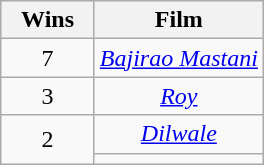<table class="wikitable" rowspan="2" style="text-align:center;">
<tr>
<th scope="col" style="width:55px;">Wins</th>
<th scope="col" style="text-align:center;">Film</th>
</tr>
<tr>
<td>7</td>
<td><em><a href='#'>Bajirao Mastani</a></em></td>
</tr>
<tr>
<td>3</td>
<td><em><a href='#'>Roy</a></em></td>
</tr>
<tr>
<td rowspan="2">2</td>
<td><em><a href='#'>Dilwale</a></em></td>
</tr>
<tr>
<td><em></em></td>
</tr>
</table>
